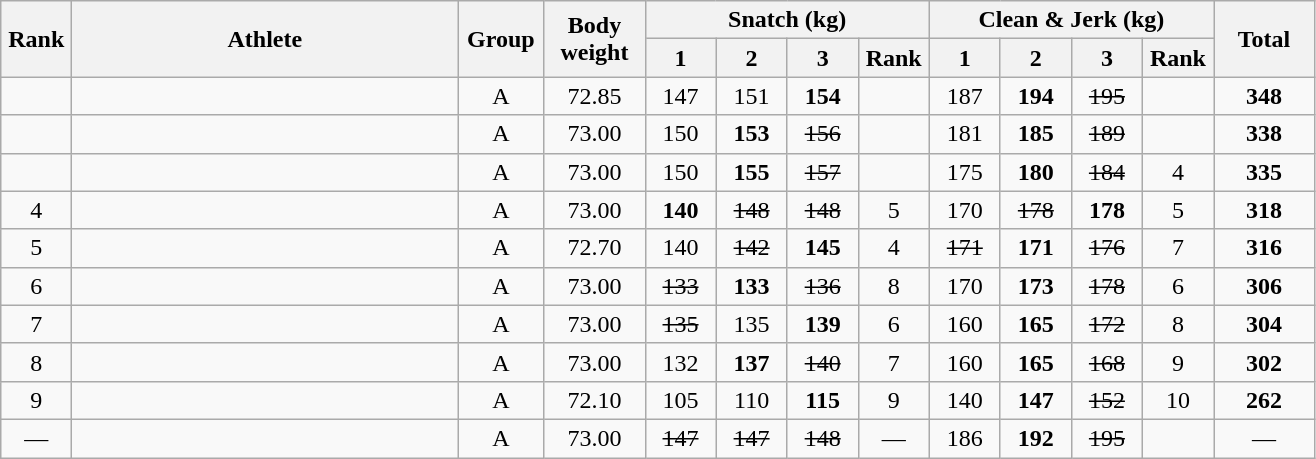<table class = "wikitable" style="text-align:center;">
<tr>
<th rowspan=2 width=40>Rank</th>
<th rowspan=2 width=250>Athlete</th>
<th rowspan=2 width=50>Group</th>
<th rowspan=2 width=60>Body weight</th>
<th colspan=4>Snatch (kg)</th>
<th colspan=4>Clean & Jerk (kg)</th>
<th rowspan=2 width=60>Total</th>
</tr>
<tr>
<th width=40>1</th>
<th width=40>2</th>
<th width=40>3</th>
<th width=40>Rank</th>
<th width=40>1</th>
<th width=40>2</th>
<th width=40>3</th>
<th width=40>Rank</th>
</tr>
<tr>
<td></td>
<td align=left></td>
<td>A</td>
<td>72.85</td>
<td>147</td>
<td>151</td>
<td><strong>154</strong></td>
<td></td>
<td>187</td>
<td><strong>194</strong></td>
<td><s>195</s></td>
<td></td>
<td><strong>348</strong></td>
</tr>
<tr>
<td></td>
<td align=left></td>
<td>A</td>
<td>73.00</td>
<td>150</td>
<td><strong>153</strong></td>
<td><s>156</s></td>
<td></td>
<td>181</td>
<td><strong>185</strong></td>
<td><s>189</s></td>
<td></td>
<td><strong>338</strong></td>
</tr>
<tr>
<td></td>
<td align=left></td>
<td>A</td>
<td>73.00</td>
<td>150</td>
<td><strong>155</strong></td>
<td><s>157</s></td>
<td></td>
<td>175</td>
<td><strong>180</strong></td>
<td><s>184</s></td>
<td>4</td>
<td><strong>335</strong></td>
</tr>
<tr>
<td>4</td>
<td align=left></td>
<td>A</td>
<td>73.00</td>
<td><strong>140</strong></td>
<td><s>148</s></td>
<td><s>148</s></td>
<td>5</td>
<td>170</td>
<td><s>178</s></td>
<td><strong>178</strong></td>
<td>5</td>
<td><strong>318</strong></td>
</tr>
<tr>
<td>5</td>
<td align=left></td>
<td>A</td>
<td>72.70</td>
<td>140</td>
<td><s>142</s></td>
<td><strong>145</strong></td>
<td>4</td>
<td><s>171</s></td>
<td><strong>171</strong></td>
<td><s>176</s></td>
<td>7</td>
<td><strong>316</strong></td>
</tr>
<tr>
<td>6</td>
<td align=left></td>
<td>A</td>
<td>73.00</td>
<td><s>133</s></td>
<td><strong>133</strong></td>
<td><s>136</s></td>
<td>8</td>
<td>170</td>
<td><strong>173</strong></td>
<td><s>178</s></td>
<td>6</td>
<td><strong>306</strong></td>
</tr>
<tr>
<td>7</td>
<td align=left></td>
<td>A</td>
<td>73.00</td>
<td><s>135</s></td>
<td>135</td>
<td><strong>139</strong></td>
<td>6</td>
<td>160</td>
<td><strong>165</strong></td>
<td><s>172</s></td>
<td>8</td>
<td><strong>304</strong></td>
</tr>
<tr>
<td>8</td>
<td align=left></td>
<td>A</td>
<td>73.00</td>
<td>132</td>
<td><strong>137</strong></td>
<td><s>140</s></td>
<td>7</td>
<td>160</td>
<td><strong>165</strong></td>
<td><s>168</s></td>
<td>9</td>
<td><strong>302</strong></td>
</tr>
<tr>
<td>9</td>
<td align=left></td>
<td>A</td>
<td>72.10</td>
<td>105</td>
<td>110</td>
<td><strong>115</strong></td>
<td>9</td>
<td>140</td>
<td><strong>147</strong></td>
<td><s>152</s></td>
<td>10</td>
<td><strong>262</strong></td>
</tr>
<tr>
<td>—</td>
<td align=left></td>
<td>A</td>
<td>73.00</td>
<td><s>147</s></td>
<td><s>147</s></td>
<td><s>148</s></td>
<td>—</td>
<td>186</td>
<td><strong>192</strong></td>
<td><s>195</s></td>
<td></td>
<td>—</td>
</tr>
</table>
